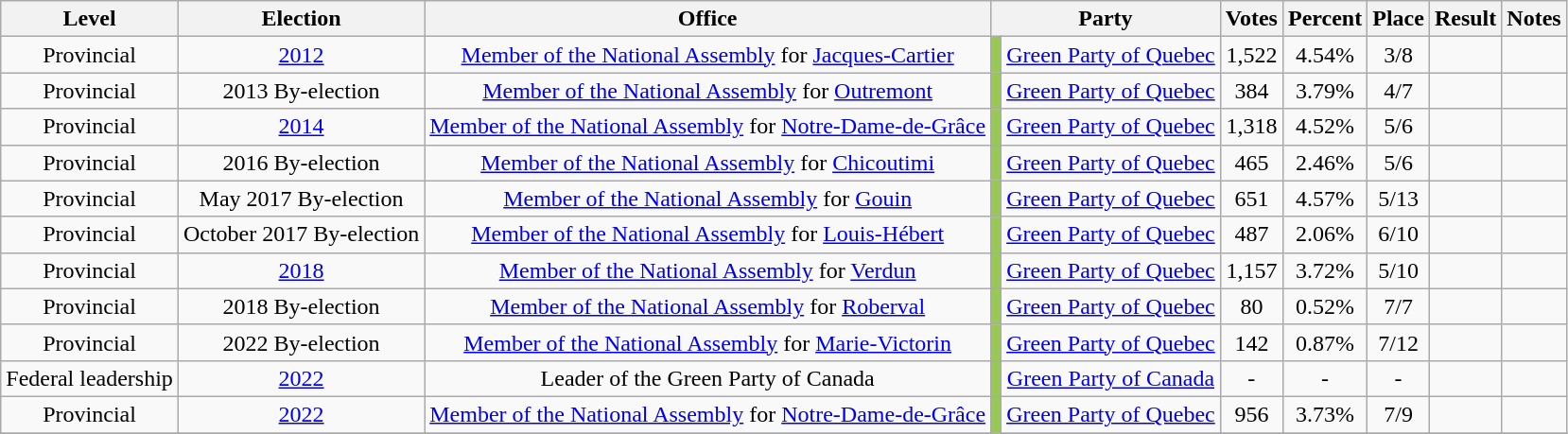<table class="wikitable sortable" style=text-align:center;>
<tr>
<th>Level</th>
<th>Election</th>
<th>Office</th>
<th colspan="2">Party</th>
<th>Votes</th>
<th>Percent</th>
<th>Place</th>
<th>Result</th>
<th>Notes</th>
</tr>
<tr>
<td>Provincial</td>
<td><a href='#'>2012</a></td>
<td><a href='#'>Member of the National Assembly</a> for <a href='#'>Jacques-Cartier</a></td>
<td style="background-color:#99C955;"></td>
<td><a href='#'>Green Party of Quebec</a></td>
<td>1,522</td>
<td>4.54%</td>
<td>3/8</td>
<td></td>
<td></td>
</tr>
<tr>
<td>Provincial</td>
<td>2013 By-election</td>
<td><a href='#'>Member of the National Assembly</a> for <a href='#'>Outremont</a></td>
<td style="background-color:#99C955;"></td>
<td><a href='#'>Green Party of Quebec</a></td>
<td>384</td>
<td>3.79%</td>
<td>4/7</td>
<td></td>
<td></td>
</tr>
<tr>
<td>Provincial</td>
<td><a href='#'>2014</a></td>
<td><a href='#'>Member of the National Assembly</a> for <a href='#'>Notre-Dame-de-Grâce</a></td>
<td style="background-color:#99C955;"></td>
<td><a href='#'>Green Party of Quebec</a></td>
<td>1,318</td>
<td>4.52%</td>
<td>5/6</td>
<td></td>
<td></td>
</tr>
<tr>
<td>Provincial</td>
<td>2016 By-election</td>
<td><a href='#'>Member of the National Assembly</a> for <a href='#'>Chicoutimi</a></td>
<td style="background-color:#99C955;"></td>
<td><a href='#'>Green Party of Quebec</a></td>
<td>465</td>
<td>2.46%</td>
<td>5/6</td>
<td></td>
<td></td>
</tr>
<tr>
<td>Provincial</td>
<td>May 2017 By-election</td>
<td><a href='#'>Member of the National Assembly</a> for <a href='#'>Gouin</a></td>
<td style="background-color:#99C955;"></td>
<td><a href='#'>Green Party of Quebec</a></td>
<td>651</td>
<td>4.57%</td>
<td>5/13</td>
<td></td>
<td></td>
</tr>
<tr>
<td>Provincial</td>
<td>October 2017 By-election</td>
<td><a href='#'>Member of the National Assembly</a> for <a href='#'>Louis-Hébert</a></td>
<td style="background-color:#99C955;"></td>
<td><a href='#'>Green Party of Quebec</a></td>
<td>487</td>
<td>2.06%</td>
<td>6/10</td>
<td></td>
<td></td>
</tr>
<tr>
<td>Provincial</td>
<td><a href='#'>2018</a></td>
<td><a href='#'>Member of the National Assembly</a> for <a href='#'>Verdun</a></td>
<td style="background-color:#99C955;"></td>
<td><a href='#'>Green Party of Quebec</a></td>
<td>1,157</td>
<td>3.72%</td>
<td>5/10</td>
<td></td>
<td></td>
</tr>
<tr>
<td>Provincial</td>
<td>2018 By-election</td>
<td><a href='#'>Member of the National Assembly</a> for <a href='#'>Roberval</a></td>
<td style="background-color:#99C955;"></td>
<td><a href='#'>Green Party of Quebec</a></td>
<td>80</td>
<td>0.52%</td>
<td>7/7</td>
<td></td>
<td></td>
</tr>
<tr>
<td>Provincial</td>
<td>2022 By-election</td>
<td><a href='#'>Member of the National Assembly</a> for <a href='#'>Marie-Victorin</a></td>
<td style="background-color:#99C955;"></td>
<td><a href='#'>Green Party of Quebec</a></td>
<td>142</td>
<td>0.87%</td>
<td>7/12</td>
<td></td>
<td></td>
</tr>
<tr>
<td>Federal leadership</td>
<td><a href='#'>2022</a></td>
<td>Leader of the Green Party of Canada</td>
<td style="background-color:#99C955;"></td>
<td><a href='#'>Green Party of Canada</a></td>
<td>-</td>
<td>-</td>
<td>-</td>
<td></td>
<td></td>
</tr>
<tr>
<td>Provincial</td>
<td><a href='#'>2022</a></td>
<td><a href='#'>Member of the National Assembly</a> for <a href='#'>Notre-Dame-de-Grâce</a></td>
<td style="background-color:#99C955;"></td>
<td><a href='#'>Green Party of Quebec</a></td>
<td>956</td>
<td>3.73%</td>
<td>7/9</td>
<td></td>
<td></td>
</tr>
<tr>
</tr>
</table>
